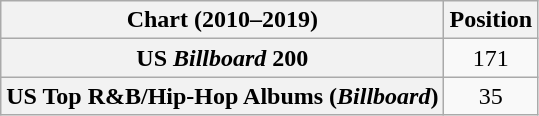<table class="wikitable plainrowheaders" style="text-align:center">
<tr>
<th scope="col">Chart (2010–2019)</th>
<th scope="col">Position</th>
</tr>
<tr>
<th scope="row">US <em>Billboard</em> 200</th>
<td>171</td>
</tr>
<tr>
<th scope="row">US Top R&B/Hip-Hop Albums (<em>Billboard</em>)</th>
<td>35</td>
</tr>
</table>
